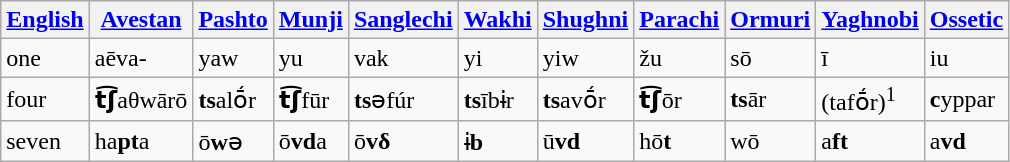<table class="wikitable">
<tr>
<th><a href='#'>English</a></th>
<th><a href='#'>Avestan</a></th>
<th><a href='#'>Pashto</a></th>
<th><a href='#'>Munji</a></th>
<th><a href='#'>Sanglechi</a></th>
<th><a href='#'>Wakhi</a></th>
<th><a href='#'>Shughni</a></th>
<th><a href='#'>Parachi</a></th>
<th><a href='#'>Ormuri</a></th>
<th><a href='#'>Yaghnobi</a></th>
<th><a href='#'>Ossetic</a></th>
</tr>
<tr>
<td>one</td>
<td>aēva-</td>
<td>yaw</td>
<td>yu</td>
<td>vak</td>
<td>yi</td>
<td>yiw</td>
<td>žu</td>
<td>sō</td>
<td>ī</td>
<td>iu</td>
</tr>
<tr>
<td>four</td>
<td><strong>t͡ʃ</strong>aθwārō</td>
<td><strong>ts</strong>alṓr</td>
<td><strong>t͡ʃ</strong>fūr</td>
<td><strong>ts</strong>əfúr</td>
<td><strong>ts</strong>ībɨr</td>
<td><strong>ts</strong>avṓr</td>
<td><strong>t͡ʃ</strong>ōr</td>
<td><strong>ts</strong>ār</td>
<td>(tafṓr)<sup>1</sup></td>
<td><strong>c</strong>yppar</td>
</tr>
<tr>
<td>seven</td>
<td>ha<strong>pt</strong>a</td>
<td>ō<strong>w</strong>ə</td>
<td>ō<strong>vd</strong>a</td>
<td>ō<strong>vδ</strong></td>
<td>ɨ<strong>b</strong></td>
<td>ū<strong>vd</strong></td>
<td>hō<strong>t</strong></td>
<td>wō</td>
<td>a<strong>ft</strong></td>
<td>a<strong>vd</strong></td>
</tr>
</table>
